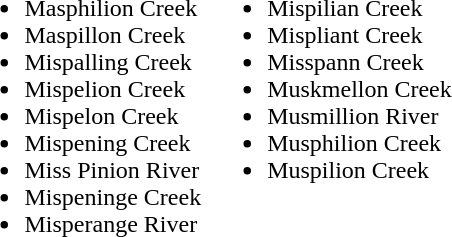<table>
<tr valign=top>
<td><br><ul><li>Masphilion Creek</li><li>Maspillon Creek</li><li>Mispalling Creek</li><li>Mispelion Creek</li><li>Mispelon Creek</li><li>Mispening Creek</li><li>Miss Pinion River</li><li>Mispeninge Creek</li><li>Misperange River</li></ul></td>
<td><br><ul><li>Mispilian Creek</li><li>Mispliant Creek</li><li>Misspann Creek</li><li>Muskmellon Creek</li><li>Musmillion River</li><li>Musphilion Creek</li><li>Muspilion Creek</li></ul></td>
</tr>
</table>
